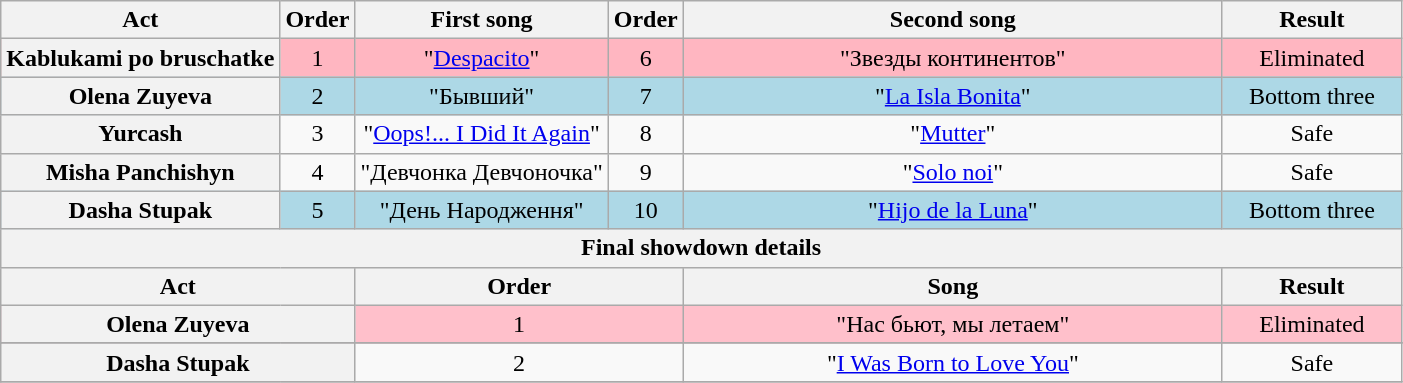<table class="wikitable plainrowheaders" style="text-align:center;">
<tr>
<th>Act</th>
<th>Order</th>
<th>First song</th>
<th>Order</th>
<th>Second song</th>
<th>Result</th>
</tr>
<tr style="background:lightpink;">
<th scope=row>Kablukami po bruschatke</th>
<td>1</td>
<td>"<a href='#'>Despacito</a>"</td>
<td>6</td>
<td>"Звезды континентов"</td>
<td>Eliminated</td>
</tr>
<tr style="background:lightblue;">
<th scope=row>Olena Zuyeva</th>
<td>2</td>
<td>"Бывший"</td>
<td>7</td>
<td>"<a href='#'>La Isla Bonita</a>"</td>
<td>Bottom three</td>
</tr>
<tr>
<th scope=row>Yurcash</th>
<td>3</td>
<td>"<a href='#'>Oops!... I Did It Again</a>"</td>
<td>8</td>
<td>"<a href='#'>Mutter</a>"</td>
<td>Safe</td>
</tr>
<tr>
<th scope=row>Misha Panchishyn</th>
<td>4</td>
<td>"Девчонка Девчоночка"</td>
<td>9</td>
<td>"<a href='#'>Solo noi</a>"</td>
<td>Safe</td>
</tr>
<tr style="background:lightblue;">
<th scope=row>Dasha Stupak</th>
<td>5</td>
<td>"День Народження"</td>
<td>10</td>
<td>"<a href='#'>Hijo de la Luna</a>"</td>
<td>Bottom three</td>
</tr>
<tr>
<th colspan="6">Final showdown details</th>
</tr>
<tr>
<th colspan="2" scope="col" style="width:10em;">Act</th>
<th colspan="2" scope="col">Order</th>
<th scope="col" style="width:22em;">Song</th>
<th scope="col" style="width:7em;">Result</th>
</tr>
<tr style="background:pink;">
<th scope="row" colspan="2">Olena Zuyeva</th>
<td colspan="2">1</td>
<td>"Нас бьют, мы летаем"</td>
<td>Eliminated</td>
</tr>
<tr>
</tr>
<tr>
<th colspan="2" scope="row">Dasha Stupak</th>
<td colspan="2">2</td>
<td>"<a href='#'>I Was Born to Love You</a>"</td>
<td>Safe</td>
</tr>
<tr>
</tr>
</table>
